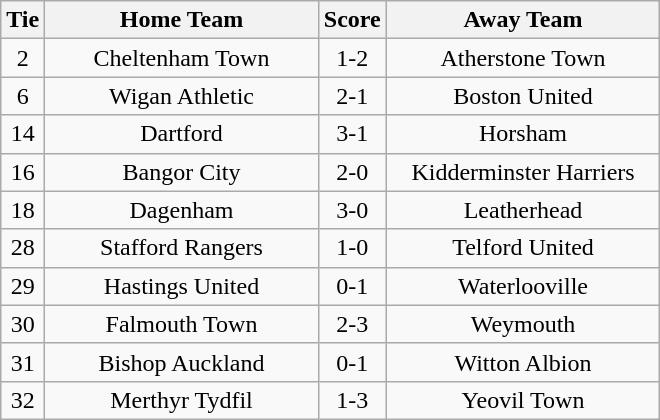<table class="wikitable" style="text-align:center;">
<tr>
<th width=20>Tie</th>
<th width=175>Home Team</th>
<th width=20>Score</th>
<th width=175>Away Team</th>
</tr>
<tr>
<td>2</td>
<td>Cheltenham Town</td>
<td>1-2</td>
<td>Atherstone Town</td>
</tr>
<tr>
<td>6</td>
<td>Wigan Athletic</td>
<td>2-1</td>
<td>Boston United</td>
</tr>
<tr>
<td>14</td>
<td>Dartford</td>
<td>3-1</td>
<td>Horsham</td>
</tr>
<tr>
<td>16</td>
<td>Bangor City</td>
<td>2-0</td>
<td>Kidderminster Harriers</td>
</tr>
<tr>
<td>18</td>
<td>Dagenham</td>
<td>3-0</td>
<td>Leatherhead</td>
</tr>
<tr>
<td>28</td>
<td>Stafford Rangers</td>
<td>1-0</td>
<td>Telford United</td>
</tr>
<tr>
<td>29</td>
<td>Hastings United</td>
<td>0-1</td>
<td>Waterlooville</td>
</tr>
<tr>
<td>30</td>
<td>Falmouth Town</td>
<td>2-3</td>
<td>Weymouth</td>
</tr>
<tr>
<td>31</td>
<td>Bishop Auckland</td>
<td>0-1</td>
<td>Witton Albion</td>
</tr>
<tr>
<td>32</td>
<td>Merthyr Tydfil</td>
<td>1-3</td>
<td>Yeovil Town</td>
</tr>
</table>
